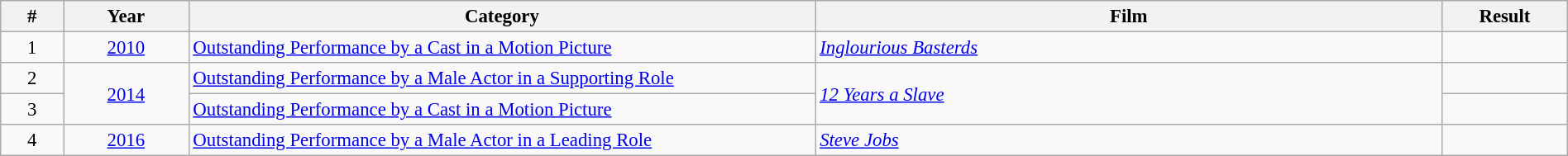<table class="wikitable" width="100%" cellpadding="5" style="font-size: 95%">
<tr>
<th width="2.5%">#</th>
<th width="5%">Year</th>
<th width="25%">Category</th>
<th width="25%">Film</th>
<th width="5%">Result</th>
</tr>
<tr>
<td style="text-align:center;">1</td>
<td rowspan=1 style="text-align:center;"><a href='#'>2010</a></td>
<td><a href='#'>Outstanding Performance by a Cast in a Motion Picture</a></td>
<td><em><a href='#'>Inglourious Basterds</a></em></td>
<td></td>
</tr>
<tr>
<td style="text-align:center;">2</td>
<td rowspan="2" style="text-align:center;"><a href='#'>2014</a></td>
<td><a href='#'>Outstanding Performance by a Male Actor in a Supporting Role</a></td>
<td rowspan="2"><em><a href='#'>12 Years a Slave</a></em></td>
<td></td>
</tr>
<tr>
<td style="text-align:center;">3</td>
<td><a href='#'>Outstanding Performance by a Cast in a Motion Picture</a></td>
<td></td>
</tr>
<tr>
<td style="text-align:center;">4</td>
<td rowspan=1 style="text-align:center;"><a href='#'>2016</a></td>
<td><a href='#'>Outstanding Performance by a Male Actor in a Leading Role</a></td>
<td><em><a href='#'>Steve Jobs</a></em></td>
<td></td>
</tr>
</table>
